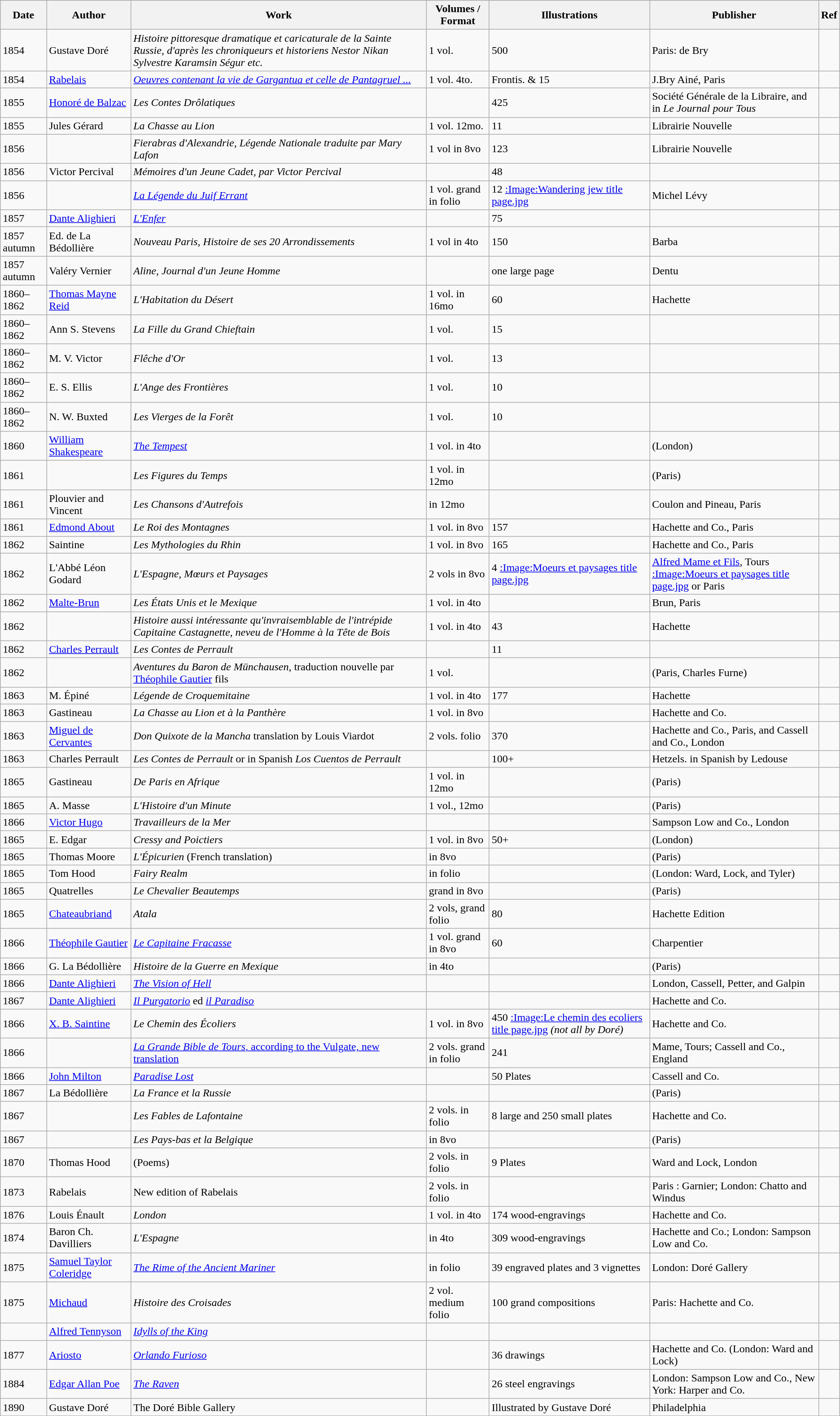<table class="wikitable sortable">
<tr>
<th>Date</th>
<th>Author</th>
<th>Work</th>
<th>Volumes / Format</th>
<th>Illustrations</th>
<th>Publisher</th>
<th>Ref</th>
</tr>
<tr>
<td>1854</td>
<td>Gustave Doré</td>
<td><em>Histoire pittoresque dramatique et caricaturale de la Sainte Russie, d'après les chroniqueurs et historiens Nestor Nikan Sylvestre Karamsin Ségur etc.</em></td>
<td>1 vol.</td>
<td>500</td>
<td>Paris: de Bry</td>
<td></td>
</tr>
<tr>
<td>1854</td>
<td><a href='#'>Rabelais</a></td>
<td><a href='#'><em>Oeuvres contenant la vie de Gargantua et celle de Pantagruel ...</em></a></td>
<td>1 vol. 4to.</td>
<td>Frontis. & 15</td>
<td>J.Bry Ainé, Paris</td>
<td></td>
</tr>
<tr>
<td>1855</td>
<td><a href='#'>Honoré de Balzac</a></td>
<td><em>Les Contes Drôlatiques</em></td>
<td></td>
<td>425</td>
<td>Société Générale de la Libraire, and in <em>Le Journal pour Tous</em></td>
<td></td>
</tr>
<tr>
<td>1855</td>
<td>Jules Gérard</td>
<td><em>La Chasse au Lion</em></td>
<td>1 vol. 12mo.</td>
<td>11</td>
<td>Librairie Nouvelle</td>
<td></td>
</tr>
<tr>
<td>1856</td>
<td></td>
<td><em>Fierabras d'Alexandrie, Légende Nationale traduite par Mary Lafon</em></td>
<td>1 vol in 8vo</td>
<td>123</td>
<td>Librairie Nouvelle</td>
<td></td>
</tr>
<tr>
<td>1856</td>
<td>Victor Percival</td>
<td><em>Mémoires d'un Jeune Cadet, par Victor Percival</em></td>
<td></td>
<td>48</td>
<td></td>
<td></td>
</tr>
<tr>
<td>1856</td>
<td></td>
<td><em><a href='#'>La Légende du Juif Errant</a></em></td>
<td>1 vol. grand in folio</td>
<td>12 <a href='#'>:Image:Wandering jew title page.jpg</a></td>
<td>Michel Lévy</td>
<td></td>
</tr>
<tr>
<td>1857</td>
<td><a href='#'>Dante Alighieri</a></td>
<td><em><a href='#'>L'Enfer</a></em></td>
<td></td>
<td>75</td>
<td></td>
<td></td>
</tr>
<tr>
<td>1857 autumn</td>
<td>Ed. de La Bédollière</td>
<td><em>Nouveau Paris, Histoire de ses 20 Arrondissements</em></td>
<td>1 vol in 4to</td>
<td>150</td>
<td>Barba</td>
<td></td>
</tr>
<tr>
<td>1857 autumn</td>
<td>Valéry Vernier</td>
<td><em>Aline, Journal d'un Jeune Homme</em></td>
<td></td>
<td>one large page</td>
<td>Dentu</td>
<td></td>
</tr>
<tr>
<td>1860–1862</td>
<td><a href='#'>Thomas Mayne Reid</a></td>
<td><em>L'Habitation du Désert</em></td>
<td>1 vol. in 16mo</td>
<td>60</td>
<td>Hachette</td>
<td></td>
</tr>
<tr>
<td>1860–1862</td>
<td>Ann S. Stevens</td>
<td><em>La Fille du Grand Chieftain</em></td>
<td>1 vol.</td>
<td>15</td>
<td></td>
<td></td>
</tr>
<tr>
<td>1860–1862</td>
<td>M. V. Victor</td>
<td><em>Flêche d'Or</em></td>
<td>1 vol.</td>
<td>13</td>
<td></td>
<td></td>
</tr>
<tr>
<td>1860–1862</td>
<td>E. S. Ellis</td>
<td><em>L'Ange des Frontières</em></td>
<td>1 vol.</td>
<td>10</td>
<td></td>
<td></td>
</tr>
<tr>
<td>1860–1862</td>
<td>N. W. Buxted</td>
<td><em>Les Vierges de la Forêt</em></td>
<td>1 vol.</td>
<td>10</td>
<td></td>
<td></td>
</tr>
<tr>
<td>1860</td>
<td><a href='#'>William Shakespeare</a></td>
<td><em><a href='#'>The Tempest</a></em></td>
<td>1 vol. in 4to</td>
<td></td>
<td>(London)</td>
<td></td>
</tr>
<tr>
<td>1861</td>
<td></td>
<td><em>Les Figures du Temps</em></td>
<td>1 vol. in 12mo</td>
<td></td>
<td>(Paris)</td>
<td></td>
</tr>
<tr>
<td>1861</td>
<td>Plouvier and Vincent</td>
<td><em>Les Chansons d'Autrefois</em></td>
<td>in 12mo</td>
<td></td>
<td>Coulon and Pineau, Paris</td>
<td></td>
</tr>
<tr>
<td>1861</td>
<td><a href='#'>Edmond About</a></td>
<td><em>Le Roi des Montagnes</em></td>
<td>1 vol. in 8vo</td>
<td>157</td>
<td>Hachette and Co., Paris</td>
<td></td>
</tr>
<tr>
<td>1862</td>
<td>Saintine</td>
<td><em>Les Mythologies du Rhin</em></td>
<td>1 vol. in 8vo</td>
<td>165</td>
<td>Hachette and Co., Paris</td>
<td></td>
</tr>
<tr>
<td>1862</td>
<td>L'Abbé Léon Godard</td>
<td><em>L'Espagne, Mœurs et Paysages</em></td>
<td>2 vols in 8vo</td>
<td>4 <a href='#'>:Image:Moeurs et paysages title page.jpg</a></td>
<td><a href='#'>Alfred Mame et Fils</a>, Tours <a href='#'>:Image:Moeurs et paysages title page.jpg</a> or Paris</td>
<td></td>
</tr>
<tr>
<td>1862</td>
<td><a href='#'>Malte-Brun</a></td>
<td><em>Les États Unis et le Mexique</em></td>
<td>1 vol. in 4to</td>
<td></td>
<td>Brun, Paris</td>
<td></td>
</tr>
<tr>
<td>1862</td>
<td></td>
<td><em>Histoire aussi intéressante qu'invraisemblable de l'intrépide Capitaine Castagnette, neveu de l'Homme à la Tête de Bois</em></td>
<td>1 vol. in 4to</td>
<td>43</td>
<td>Hachette</td>
<td></td>
</tr>
<tr>
<td>1862</td>
<td><a href='#'>Charles Perrault</a></td>
<td><em>Les Contes de Perrault</em></td>
<td></td>
<td>11</td>
<td></td>
<td></td>
</tr>
<tr>
<td>1862</td>
<td></td>
<td><em>Aventures du Baron de Münchausen</em>, traduction nouvelle par <a href='#'>Théophile Gautier</a> fils</td>
<td>1 vol.</td>
<td></td>
<td>(Paris, Charles Furne)</td>
<td></td>
</tr>
<tr>
<td>1863</td>
<td>M. Épiné</td>
<td><em>Légende de Croquemitaine</em></td>
<td>1 vol. in 4to</td>
<td>177</td>
<td>Hachette</td>
<td></td>
</tr>
<tr>
<td>1863</td>
<td>Gastineau</td>
<td><em>La Chasse au Lion et à la Panthère</em></td>
<td>1 vol. in 8vo</td>
<td></td>
<td>Hachette and Co.</td>
<td></td>
</tr>
<tr>
<td>1863</td>
<td><a href='#'>Miguel de Cervantes</a></td>
<td><em>Don Quixote de la Mancha</em> translation by Louis Viardot</td>
<td>2 vols. folio</td>
<td>370</td>
<td>Hachette and Co., Paris, and Cassell and Co., London</td>
<td></td>
</tr>
<tr>
<td>1863</td>
<td>Charles Perrault</td>
<td><em>Les Contes de Perrault</em> or in Spanish <em>Los Cuentos de Perrault</em></td>
<td></td>
<td>100+</td>
<td>Hetzels. in Spanish by Ledouse</td>
<td></td>
</tr>
<tr>
<td>1865</td>
<td>Gastineau</td>
<td><em>De Paris en Afrique</em></td>
<td>1 vol. in 12mo</td>
<td></td>
<td>(Paris)</td>
<td></td>
</tr>
<tr>
<td>1865</td>
<td>A. Masse</td>
<td><em>L'Histoire d'un Minute</em></td>
<td>1 vol., 12mo</td>
<td></td>
<td>(Paris)</td>
<td></td>
</tr>
<tr>
<td>1866</td>
<td><a href='#'>Victor Hugo</a></td>
<td><em>Travailleurs de la Mer</em></td>
<td></td>
<td></td>
<td>Sampson Low and Co., London</td>
<td></td>
</tr>
<tr>
<td>1865</td>
<td>E. Edgar</td>
<td><em>Cressy and Poictiers</em></td>
<td>1 vol. in 8vo</td>
<td>50+</td>
<td>(London)</td>
<td></td>
</tr>
<tr>
<td>1865</td>
<td>Thomas Moore</td>
<td><em>L'Épicurien</em> (French translation)</td>
<td>in 8vo</td>
<td></td>
<td>(Paris)</td>
<td></td>
</tr>
<tr>
<td>1865</td>
<td>Tom Hood</td>
<td><em>Fairy Realm</em></td>
<td>in folio</td>
<td></td>
<td>(London: Ward, Lock, and Tyler)</td>
<td></td>
</tr>
<tr>
<td>1865</td>
<td>Quatrelles</td>
<td><em>Le Chevalier Beautemps</em></td>
<td>grand in 8vo</td>
<td></td>
<td>(Paris)</td>
<td></td>
</tr>
<tr>
<td>1865</td>
<td><a href='#'>Chateaubriand</a></td>
<td><em>Atala</em></td>
<td>2 vols, grand folio</td>
<td>80</td>
<td>Hachette Edition</td>
<td></td>
</tr>
<tr>
<td>1866</td>
<td><a href='#'>Théophile Gautier</a></td>
<td><em><a href='#'>Le Capitaine Fracasse</a></em></td>
<td>1 vol. grand in 8vo</td>
<td>60</td>
<td>Charpentier</td>
<td></td>
</tr>
<tr>
<td>1866</td>
<td>G. La Bédollière</td>
<td><em>Histoire de la Guerre en Mexique</em></td>
<td>in 4to</td>
<td></td>
<td>(Paris)</td>
<td></td>
</tr>
<tr>
<td>1866</td>
<td><a href='#'>Dante Alighieri</a></td>
<td><em><a href='#'>The Vision of Hell</a></em></td>
<td></td>
<td></td>
<td>London, Cassell, Petter, and Galpin</td>
<td></td>
</tr>
<tr>
<td>1867</td>
<td><a href='#'>Dante Alighieri</a></td>
<td><em><a href='#'>Il Purgatorio</a></em> ed <em><a href='#'>il Paradiso</a></em></td>
<td></td>
<td></td>
<td>Hachette and Co.</td>
<td></td>
</tr>
<tr>
<td>1866</td>
<td><a href='#'>X. B. Saintine</a></td>
<td><em>Le Chemin des Écoliers</em></td>
<td>1 vol. in 8vo</td>
<td>450 <a href='#'>:Image:Le chemin des ecoliers title page.jpg</a> <em>(not all by Doré)</em></td>
<td>Hachette and Co.</td>
<td></td>
</tr>
<tr>
<td>1866</td>
<td></td>
<td><a href='#'><em>La Grande Bible de Tours</em>, according to the Vulgate, new translation</a></td>
<td>2 vols. grand in folio</td>
<td>241</td>
<td>Mame, Tours; Cassell and Co., England</td>
<td></td>
</tr>
<tr>
<td>1866</td>
<td><a href='#'>John Milton</a></td>
<td><em><a href='#'>Paradise Lost</a></em></td>
<td></td>
<td>50 Plates</td>
<td>Cassell and Co.</td>
<td></td>
</tr>
<tr>
<td>1867</td>
<td>La Bédollière</td>
<td><em>La France et la Russie</em></td>
<td></td>
<td></td>
<td>(Paris)</td>
<td></td>
</tr>
<tr>
<td>1867</td>
<td></td>
<td><em>Les Fables de Lafontaine</em></td>
<td>2 vols. in folio</td>
<td>8 large and 250 small plates</td>
<td>Hachette and Co.</td>
<td></td>
</tr>
<tr>
<td>1867</td>
<td></td>
<td><em>Les Pays-bas et la Belgique</em></td>
<td>in 8vo</td>
<td></td>
<td>(Paris)</td>
<td></td>
</tr>
<tr>
<td>1870</td>
<td>Thomas Hood</td>
<td>(Poems)</td>
<td>2 vols. in folio</td>
<td>9 Plates</td>
<td>Ward and Lock, London</td>
<td></td>
</tr>
<tr>
<td>1873</td>
<td>Rabelais</td>
<td>New edition of Rabelais</td>
<td>2 vols. in folio</td>
<td></td>
<td>Paris : Garnier; London: Chatto and Windus</td>
<td></td>
</tr>
<tr>
<td>1876</td>
<td>Louis Énault</td>
<td><em>London</em></td>
<td>1 vol. in 4to</td>
<td>174 wood-engravings</td>
<td>Hachette and Co.</td>
<td></td>
</tr>
<tr>
<td>1874</td>
<td>Baron Ch. Davilliers</td>
<td><em>L'Espagne</em></td>
<td>in 4to</td>
<td>309 wood-engravings</td>
<td>Hachette and Co.; London: Sampson Low and Co.</td>
<td></td>
</tr>
<tr>
<td>1875</td>
<td><a href='#'>Samuel Taylor Coleridge</a></td>
<td><em><a href='#'>The Rime of the Ancient Mariner</a></em></td>
<td>in folio</td>
<td>39 engraved plates and 3 vignettes</td>
<td>London: Doré Gallery</td>
<td></td>
</tr>
<tr>
<td>1875</td>
<td><a href='#'>Michaud</a></td>
<td><em>Histoire des Croisades</em></td>
<td>2 vol. medium folio</td>
<td>100 grand compositions</td>
<td>Paris: Hachette and Co.</td>
<td></td>
</tr>
<tr>
<td></td>
<td><a href='#'>Alfred Tennyson</a></td>
<td><em><a href='#'>Idylls of the King</a></em></td>
<td></td>
<td></td>
<td></td>
<td></td>
</tr>
<tr>
<td>1877</td>
<td><a href='#'>Ariosto</a></td>
<td><em><a href='#'>Orlando Furioso</a></em></td>
<td></td>
<td>36 drawings</td>
<td>Hachette and Co. (London: Ward and Lock)</td>
<td></td>
</tr>
<tr>
<td>1884</td>
<td><a href='#'>Edgar Allan Poe</a></td>
<td><em><a href='#'>The Raven</a></em></td>
<td></td>
<td>26 steel engravings</td>
<td>London: Sampson Low and Co., New York: Harper and Co.</td>
<td></td>
</tr>
<tr>
<td>1890</td>
<td>Gustave Doré</td>
<td>The Doré Bible Gallery</td>
<td></td>
<td>Illustrated by Gustave Doré</td>
<td>Philadelphia</td>
<td></td>
</tr>
</table>
